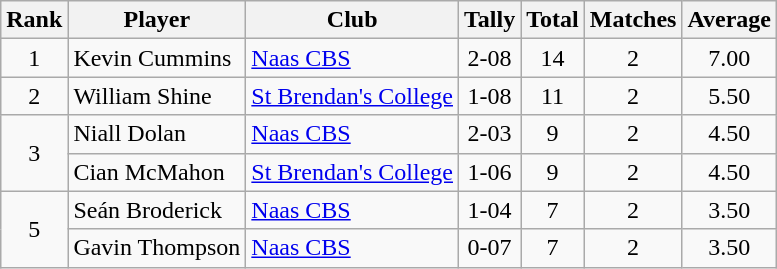<table class="wikitable">
<tr>
<th>Rank</th>
<th>Player</th>
<th>Club</th>
<th>Tally</th>
<th>Total</th>
<th>Matches</th>
<th>Average</th>
</tr>
<tr>
<td rowspan="1" style="text-align:center;">1</td>
<td>Kevin Cummins</td>
<td><a href='#'>Naas CBS</a></td>
<td align=center>2-08</td>
<td align=center>14</td>
<td align=center>2</td>
<td align=center>7.00</td>
</tr>
<tr>
<td rowspan="1" style="text-align:center;">2</td>
<td>William Shine</td>
<td><a href='#'>St Brendan's College</a></td>
<td align=center>1-08</td>
<td align=center>11</td>
<td align=center>2</td>
<td align=center>5.50</td>
</tr>
<tr>
<td rowspan="2" style="text-align:center;">3</td>
<td>Niall Dolan</td>
<td><a href='#'>Naas CBS</a></td>
<td align=center>2-03</td>
<td align=center>9</td>
<td align=center>2</td>
<td align=center>4.50</td>
</tr>
<tr>
<td>Cian McMahon</td>
<td><a href='#'>St Brendan's College</a></td>
<td align=center>1-06</td>
<td align=center>9</td>
<td align=center>2</td>
<td align=center>4.50</td>
</tr>
<tr>
<td rowspan="2" style="text-align:center;">5</td>
<td>Seán Broderick</td>
<td><a href='#'>Naas CBS</a></td>
<td align=center>1-04</td>
<td align=center>7</td>
<td align=center>2</td>
<td align=center>3.50</td>
</tr>
<tr>
<td>Gavin Thompson</td>
<td><a href='#'>Naas CBS</a></td>
<td align=center>0-07</td>
<td align=center>7</td>
<td align=center>2</td>
<td align=center>3.50</td>
</tr>
</table>
